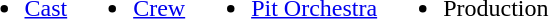<table>
<tr valign="top">
<td><br><ul><li><a href='#'>Cast</a></li></ul></td>
<td><br><ul><li><a href='#'>Crew</a></li></ul></td>
<td><br><ul><li><a href='#'>Pit Orchestra</a></li></ul></td>
<td><br><ul><li>Production</li></ul></td>
</tr>
</table>
